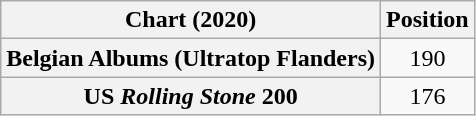<table class="wikitable sortable plainrowheaders" style="text-align:center">
<tr>
<th scope="col">Chart (2020)</th>
<th scope="col">Position</th>
</tr>
<tr>
<th scope="row">Belgian Albums (Ultratop Flanders)</th>
<td>190</td>
</tr>
<tr>
<th scope="row">US <em>Rolling Stone</em> 200</th>
<td>176</td>
</tr>
</table>
